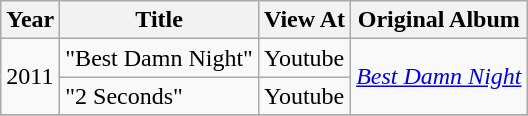<table class="wikitable">
<tr>
<th>Year</th>
<th>Title</th>
<th>View At</th>
<th>Original Album</th>
</tr>
<tr>
<td rowspan="2">2011</td>
<td>"Best Damn Night"</td>
<td>Youtube</td>
<td rowspan="2"><em><a href='#'>Best Damn Night</a></em></td>
</tr>
<tr>
<td>"2 Seconds"</td>
<td>Youtube</td>
</tr>
<tr>
</tr>
</table>
